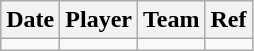<table class="wikitable">
<tr>
<th>Date</th>
<th>Player</th>
<th>Team</th>
<th>Ref</th>
</tr>
<tr>
<td></td>
<td></td>
<td></td>
<td></td>
</tr>
</table>
